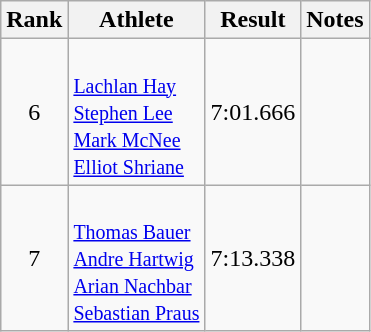<table class="wikitable" style="text-align:center">
<tr>
<th>Rank</th>
<th>Athlete</th>
<th>Result</th>
<th>Notes</th>
</tr>
<tr>
<td>6</td>
<td align=left> <br> <small> <a href='#'>Lachlan Hay</a> <br> <a href='#'>Stephen Lee</a> <br> <a href='#'>Mark McNee</a> <br> <a href='#'>Elliot Shriane</a> </small></td>
<td>7:01.666</td>
<td></td>
</tr>
<tr>
<td>7</td>
<td align=left> <br> <small> <a href='#'>Thomas Bauer</a> <br> <a href='#'>Andre Hartwig</a> <br> <a href='#'>Arian Nachbar</a> <br> <a href='#'>Sebastian Praus</a> </small></td>
<td>7:13.338</td>
<td></td>
</tr>
</table>
